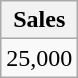<table class="wikitable">
<tr>
<th>Sales</th>
</tr>
<tr>
<td>25,000</td>
</tr>
</table>
